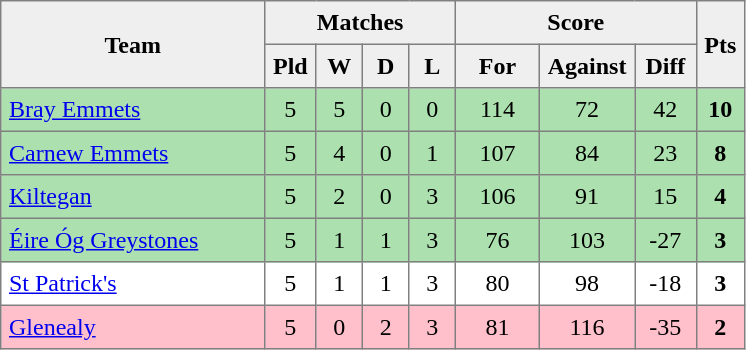<table style=border-collapse:collapse border=1 cellspacing=0 cellpadding=5>
<tr align=center bgcolor=#efefef>
<th rowspan=2 width=165>Team</th>
<th colspan=4>Matches</th>
<th colspan=3>Score</th>
<th rowspan=2width=20>Pts</th>
</tr>
<tr align=center bgcolor=#efefef>
<th width=20>Pld</th>
<th width=20>W</th>
<th width=20>D</th>
<th width=20>L</th>
<th width=45>For</th>
<th width=45>Against</th>
<th width=30>Diff</th>
</tr>
<tr align=center style="background:#ACE1AF;">
<td style="text-align:left;"><a href='#'>Bray Emmets</a></td>
<td>5</td>
<td>5</td>
<td>0</td>
<td>0</td>
<td>114</td>
<td>72</td>
<td>42</td>
<td><strong>10</strong></td>
</tr>
<tr align=center style="background:#ACE1AF;">
<td style="text-align:left;"><a href='#'>Carnew Emmets</a></td>
<td>5</td>
<td>4</td>
<td>0</td>
<td>1</td>
<td>107</td>
<td>84</td>
<td>23</td>
<td><strong>8</strong></td>
</tr>
<tr align=center style="background:#ACE1AF;">
<td style="text-align:left;"><a href='#'>Kiltegan</a></td>
<td>5</td>
<td>2</td>
<td>0</td>
<td>3</td>
<td>106</td>
<td>91</td>
<td>15</td>
<td><strong>4</strong></td>
</tr>
<tr align=center style="background:#ACE1AF;">
<td style="text-align:left;"><a href='#'>Éire Óg Greystones</a></td>
<td>5</td>
<td>1</td>
<td>1</td>
<td>3</td>
<td>76</td>
<td>103</td>
<td>-27</td>
<td><strong>3</strong></td>
</tr>
<tr align=center>
<td style="text-align:left;"><a href='#'>St Patrick's</a></td>
<td>5</td>
<td>1</td>
<td>1</td>
<td>3</td>
<td>80</td>
<td>98</td>
<td>-18</td>
<td><strong>3</strong></td>
</tr>
<tr align=center style="background:#FFC0CB;">
<td style="text-align:left;"><a href='#'>Glenealy</a></td>
<td>5</td>
<td>0</td>
<td>2</td>
<td>3</td>
<td>81</td>
<td>116</td>
<td>-35</td>
<td><strong>2</strong></td>
</tr>
</table>
